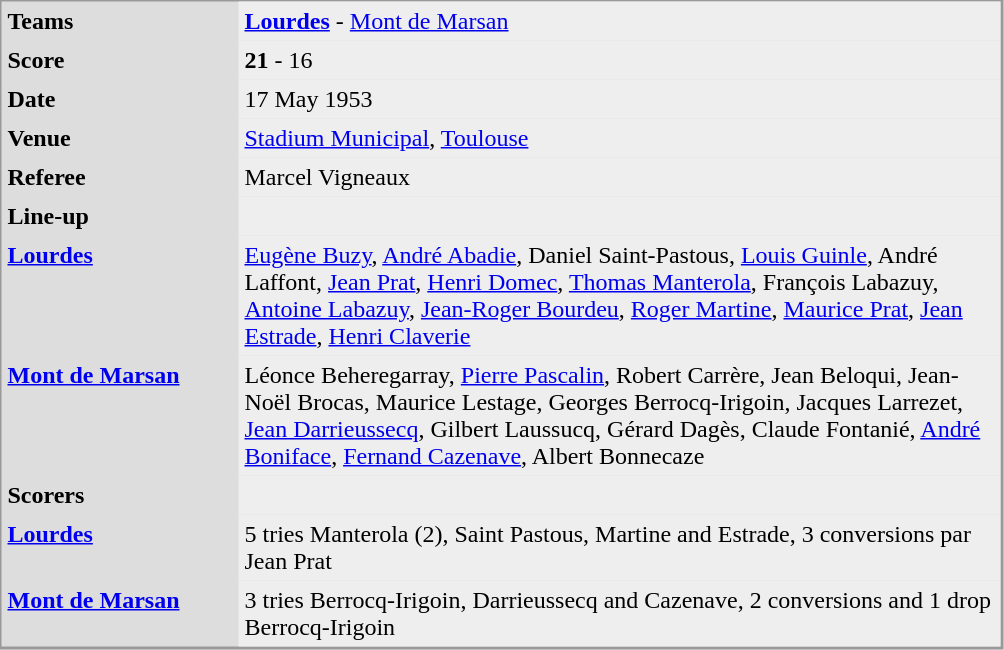<table align="left" cellpadding="4" cellspacing="0"  style="margin: 0 0 0 0; border: 1px solid #999; border-right-width: 2px; border-bottom-width: 2px; background-color: #DDDDDD">
<tr>
<td width="150" valign="top"><strong>Teams</strong></td>
<td width="500" bgcolor=#EEEEEE><strong><a href='#'>Lourdes</a></strong> - <a href='#'>Mont de Marsan</a></td>
</tr>
<tr>
<td valign="top"><strong>Score</strong></td>
<td bgcolor=#EEEEEE><strong>21</strong> - 16</td>
</tr>
<tr>
<td valign="top"><strong>Date</strong></td>
<td bgcolor=#EEEEEE>17 May 1953</td>
</tr>
<tr>
<td valign="top"><strong>Venue</strong></td>
<td bgcolor=#EEEEEE><a href='#'>Stadium Municipal</a>, <a href='#'>Toulouse</a></td>
</tr>
<tr>
<td valign="top"><strong>Referee</strong></td>
<td bgcolor=#EEEEEE>Marcel Vigneaux</td>
</tr>
<tr>
<td valign="top"><strong>Line-up</strong></td>
<td bgcolor=#EEEEEE></td>
</tr>
<tr>
<td valign="top"><strong> <a href='#'>Lourdes</a> </strong></td>
<td bgcolor=#EEEEEE><a href='#'>Eugène Buzy</a>, <a href='#'>André Abadie</a>, Daniel Saint-Pastous, <a href='#'>Louis Guinle</a>, André Laffont, <a href='#'>Jean Prat</a>, <a href='#'>Henri Domec</a>, <a href='#'>Thomas Manterola</a>, François Labazuy, <a href='#'>Antoine Labazuy</a>, <a href='#'>Jean-Roger Bourdeu</a>, <a href='#'>Roger Martine</a>, <a href='#'>Maurice Prat</a>, <a href='#'>Jean Estrade</a>, <a href='#'>Henri Claverie</a></td>
</tr>
<tr>
<td valign="top"><strong><a href='#'>Mont de Marsan</a></strong></td>
<td bgcolor=#EEEEEE>Léonce Beheregarray, <a href='#'>Pierre Pascalin</a>, Robert Carrère, Jean Beloqui, Jean-Noël Brocas, Maurice Lestage, Georges Berrocq-Irigoin, Jacques Larrezet, <a href='#'>Jean Darrieussecq</a>, Gilbert Laussucq, Gérard Dagès, Claude Fontanié, <a href='#'>André Boniface</a>, <a href='#'>Fernand Cazenave</a>, Albert Bonnecaze</td>
</tr>
<tr>
<td valign="top"><strong>Scorers</strong></td>
<td bgcolor=#EEEEEE></td>
</tr>
<tr>
<td valign="top"><strong><a href='#'>Lourdes</a>  </strong></td>
<td bgcolor=#EEEEEE>5 tries Manterola (2), Saint Pastous, Martine and Estrade, 3 conversions par Jean Prat</td>
</tr>
<tr>
<td valign="top"><strong><a href='#'>Mont de Marsan</a></strong></td>
<td bgcolor=#EEEEEE>3 tries Berrocq-Irigoin, Darrieussecq and Cazenave, 2 conversions and 1 drop Berrocq-Irigoin</td>
</tr>
</table>
